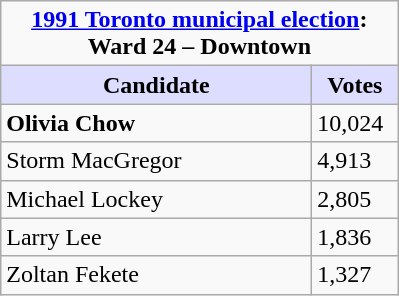<table class="wikitable">
<tr>
<td colspan="3" style="text-align:center;"><strong><a href='#'>1991 Toronto municipal election</a>:  Ward 24 – Downtown</strong></td>
</tr>
<tr>
<th style="background:#ddf; width:200px;">Candidate</th>
<th style="background:#ddf; width:50px;">Votes</th>
</tr>
<tr>
<td><strong>Olivia Chow</strong></td>
<td>10,024</td>
</tr>
<tr>
<td>Storm MacGregor</td>
<td>4,913</td>
</tr>
<tr>
<td>Michael Lockey</td>
<td>2,805</td>
</tr>
<tr>
<td>Larry Lee</td>
<td>1,836</td>
</tr>
<tr>
<td>Zoltan Fekete</td>
<td>1,327</td>
</tr>
</table>
